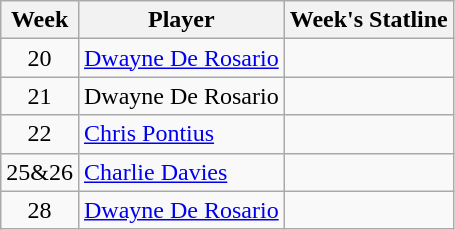<table class=wikitable>
<tr>
<th>Week</th>
<th>Player</th>
<th>Week's Statline</th>
</tr>
<tr>
<td align=center>20</td>
<td> <a href='#'>Dwayne De Rosario</a></td>
<td> </td>
</tr>
<tr>
<td align=center>21</td>
<td> Dwayne De Rosario</td>
<td> </td>
</tr>
<tr>
<td align=center>22</td>
<td> <a href='#'>Chris Pontius</a></td>
<td> </td>
</tr>
<tr>
<td align=center>25&26</td>
<td> <a href='#'>Charlie Davies</a></td>
<td> </td>
</tr>
<tr>
<td align=center>28</td>
<td> <a href='#'>Dwayne De Rosario</a></td>
<td> </td>
</tr>
</table>
